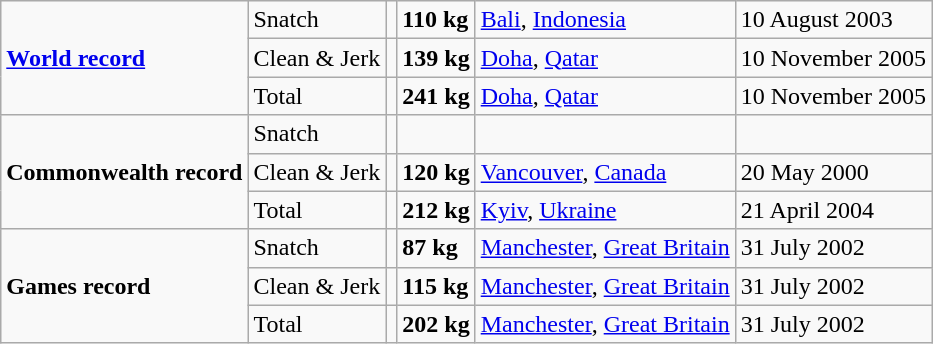<table class="wikitable">
<tr>
<td rowspan=3><strong><a href='#'>World record</a></strong></td>
<td>Snatch</td>
<td></td>
<td><strong>110 kg</strong></td>
<td><a href='#'>Bali</a>, <a href='#'>Indonesia</a></td>
<td>10 August 2003</td>
</tr>
<tr>
<td>Clean & Jerk</td>
<td></td>
<td><strong>139 kg</strong></td>
<td><a href='#'>Doha</a>, <a href='#'>Qatar</a></td>
<td>10 November 2005</td>
</tr>
<tr>
<td>Total</td>
<td></td>
<td><strong>241 kg</strong></td>
<td><a href='#'>Doha</a>, <a href='#'>Qatar</a></td>
<td>10 November 2005</td>
</tr>
<tr>
<td rowspan=3><strong>Commonwealth record</strong></td>
<td>Snatch</td>
<td></td>
<td></td>
<td></td>
<td></td>
</tr>
<tr>
<td>Clean & Jerk</td>
<td></td>
<td><strong>120 kg</strong></td>
<td><a href='#'>Vancouver</a>, <a href='#'>Canada</a></td>
<td>20 May 2000</td>
</tr>
<tr>
<td>Total</td>
<td></td>
<td><strong>212 kg</strong></td>
<td><a href='#'>Kyiv</a>, <a href='#'>Ukraine</a></td>
<td>21 April 2004</td>
</tr>
<tr>
<td rowspan=3><strong>Games record</strong></td>
<td>Snatch</td>
<td></td>
<td><strong>87 kg</strong></td>
<td><a href='#'>Manchester</a>, <a href='#'>Great Britain</a></td>
<td>31 July 2002</td>
</tr>
<tr>
<td>Clean & Jerk</td>
<td></td>
<td><strong>115 kg</strong></td>
<td><a href='#'>Manchester</a>, <a href='#'>Great Britain</a></td>
<td>31 July 2002</td>
</tr>
<tr>
<td>Total</td>
<td></td>
<td><strong>202 kg</strong></td>
<td><a href='#'>Manchester</a>, <a href='#'>Great Britain</a></td>
<td>31 July 2002</td>
</tr>
</table>
